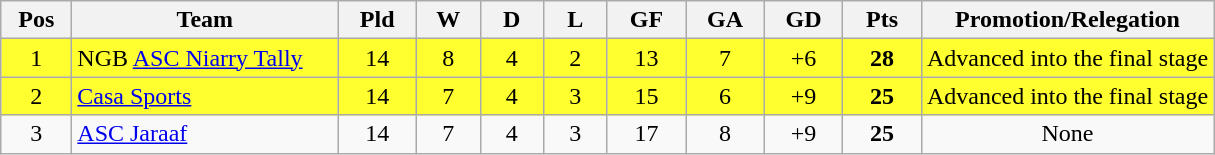<table class="wikitable" style="text-align: center;">
<tr>
<th style="width: 40px;">Pos</th>
<th style="width: 170px;">Team</th>
<th style="width: 45px;">Pld</th>
<th style="width: 35px;">W</th>
<th style="width: 35px;">D</th>
<th style="width: 35px;">L</th>
<th style="width: 45px;">GF</th>
<th style="width: 45px;">GA</th>
<th style="width: 45px;">GD</th>
<th style="width: 45px;">Pts</th>
<th style="width: 300 px;">Promotion/Relegation</th>
</tr>
<tr style="background:#ffff30;">
<td>1</td>
<td style="text-align: left;">NGB <a href='#'>ASC Niarry Tally</a></td>
<td>14</td>
<td>8</td>
<td>4</td>
<td>2</td>
<td>13</td>
<td>7</td>
<td>+6</td>
<td><strong>28</strong></td>
<td>Advanced into the final stage</td>
</tr>
<tr style="background:#ffff30;">
<td>2</td>
<td style="text-align: left;"><a href='#'>Casa Sports</a></td>
<td>14</td>
<td>7</td>
<td>4</td>
<td>3</td>
<td>15</td>
<td>6</td>
<td>+9</td>
<td><strong>25</strong></td>
<td>Advanced into the final stage</td>
</tr>
<tr>
<td>3</td>
<td style="text-align: left;"><a href='#'>ASC Jaraaf</a></td>
<td>14</td>
<td>7</td>
<td>4</td>
<td>3</td>
<td>17</td>
<td>8</td>
<td>+9</td>
<td><strong>25</strong></td>
<td>None</td>
</tr>
</table>
